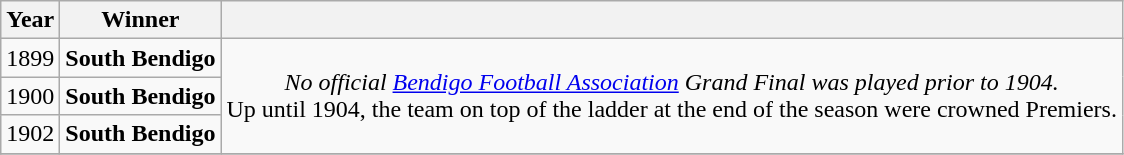<table class="wikitable">
<tr>
<th>Year</th>
<th>Winner</th>
<th></th>
</tr>
<tr>
<td>1899</td>
<td><strong>South Bendigo</strong></td>
<td rowspan=3 align=center><em>No official <a href='#'>Bendigo Football Association</a> Grand Final was played prior to 1904.<br></em>Up until 1904, the team on top of the ladder at the end of the season were crowned Premiers.<em></td>
</tr>
<tr>
<td>1900</td>
<td><strong>South Bendigo</strong></td>
</tr>
<tr>
<td>1902</td>
<td><strong>South Bendigo</strong></td>
</tr>
<tr>
</tr>
</table>
